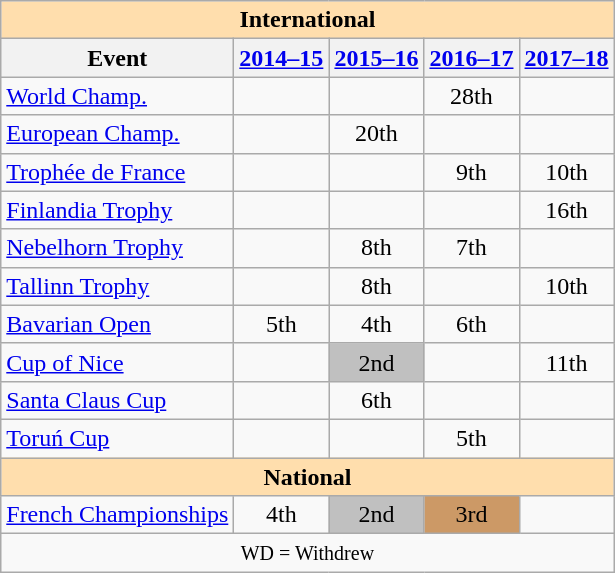<table class="wikitable" style="text-align:center">
<tr>
<th style="background-color: #ffdead; " colspan=5 align=center>International</th>
</tr>
<tr>
<th>Event</th>
<th><a href='#'>2014–15</a></th>
<th><a href='#'>2015–16</a></th>
<th><a href='#'>2016–17</a></th>
<th><a href='#'>2017–18</a></th>
</tr>
<tr>
<td align=left><a href='#'>World Champ.</a></td>
<td></td>
<td></td>
<td>28th</td>
<td></td>
</tr>
<tr>
<td align=left><a href='#'>European Champ.</a></td>
<td></td>
<td>20th</td>
<td></td>
<td></td>
</tr>
<tr>
<td align=left> <a href='#'>Trophée de France</a></td>
<td></td>
<td></td>
<td>9th</td>
<td>10th</td>
</tr>
<tr>
<td align=left> <a href='#'>Finlandia Trophy</a></td>
<td></td>
<td></td>
<td></td>
<td>16th</td>
</tr>
<tr>
<td align=left> <a href='#'>Nebelhorn Trophy</a></td>
<td></td>
<td>8th</td>
<td>7th</td>
<td></td>
</tr>
<tr>
<td align=left> <a href='#'>Tallinn Trophy</a></td>
<td></td>
<td>8th</td>
<td></td>
<td>10th</td>
</tr>
<tr>
<td align=left><a href='#'>Bavarian Open</a></td>
<td>5th</td>
<td>4th</td>
<td>6th</td>
<td></td>
</tr>
<tr>
<td align=left><a href='#'>Cup of Nice</a></td>
<td></td>
<td bgcolor=silver>2nd</td>
<td></td>
<td>11th</td>
</tr>
<tr>
<td align=left><a href='#'>Santa Claus Cup</a></td>
<td></td>
<td>6th</td>
<td></td>
<td></td>
</tr>
<tr>
<td align=left><a href='#'>Toruń Cup</a></td>
<td></td>
<td></td>
<td>5th</td>
<td></td>
</tr>
<tr>
<th style="background-color: #ffdead; " colspan=5 align=center>National</th>
</tr>
<tr>
<td align=left><a href='#'>French Championships</a></td>
<td>4th</td>
<td bgcolor=silver>2nd</td>
<td bgcolor=cc9966>3rd</td>
<td></td>
</tr>
<tr>
<td colspan=5 align=center><small> WD = Withdrew </small></td>
</tr>
</table>
